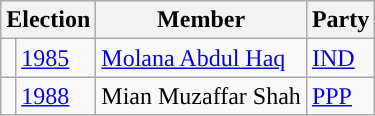<table class="wikitable">
<tr>
<th colspan="2">Election</th>
<th>Member</th>
<th>Party</th>
</tr>
<tr>
<td style="background-color: "></td>
<td><a href='#'>1985</a></td>
<td><a href='#'>Molana Abdul Haq</a></td>
<td><a href='#'>IND</a></td>
</tr>
<tr>
<td style="background-color: "></td>
<td><a href='#'>1988</a></td>
<td>Mian Muzaffar Shah</td>
<td><a href='#'>PPP</a></td>
</tr>
</table>
